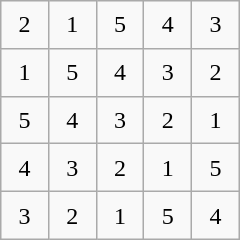<table class="wikitable" style="margin-left:auto;margin-right:auto;text-align:center;width:10em;height:10em;table-layout:fixed;">
<tr>
<td>2</td>
<td>1</td>
<td>5</td>
<td>4</td>
<td>3</td>
</tr>
<tr>
<td>1</td>
<td>5</td>
<td>4</td>
<td>3</td>
<td>2</td>
</tr>
<tr>
<td>5</td>
<td>4</td>
<td>3</td>
<td>2</td>
<td>1</td>
</tr>
<tr>
<td>4</td>
<td>3</td>
<td>2</td>
<td>1</td>
<td>5</td>
</tr>
<tr>
<td>3</td>
<td>2</td>
<td>1</td>
<td>5</td>
<td>4</td>
</tr>
</table>
